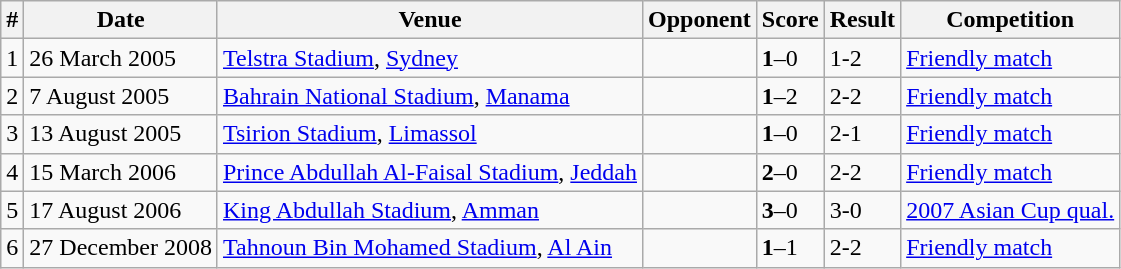<table class="wikitable">
<tr>
<th>#</th>
<th>Date</th>
<th>Venue</th>
<th>Opponent</th>
<th>Score</th>
<th>Result</th>
<th>Competition</th>
</tr>
<tr>
<td>1</td>
<td>26 March 2005</td>
<td><a href='#'>Telstra Stadium</a>, <a href='#'>Sydney</a></td>
<td></td>
<td><strong>1</strong>–0</td>
<td>1-2</td>
<td><a href='#'>Friendly match</a></td>
</tr>
<tr>
<td>2</td>
<td>7 August 2005</td>
<td><a href='#'>Bahrain National Stadium</a>, <a href='#'>Manama</a></td>
<td></td>
<td><strong>1</strong>–2</td>
<td>2-2</td>
<td><a href='#'>Friendly match</a></td>
</tr>
<tr>
<td>3</td>
<td>13 August 2005</td>
<td><a href='#'>Tsirion Stadium</a>, <a href='#'>Limassol</a></td>
<td></td>
<td><strong>1</strong>–0</td>
<td>2-1</td>
<td><a href='#'>Friendly match</a></td>
</tr>
<tr>
<td>4</td>
<td>15 March 2006</td>
<td><a href='#'>Prince Abdullah Al-Faisal Stadium</a>, <a href='#'>Jeddah</a></td>
<td></td>
<td><strong>2</strong>–0</td>
<td>2-2</td>
<td><a href='#'>Friendly match</a></td>
</tr>
<tr>
<td>5</td>
<td>17 August 2006</td>
<td><a href='#'>King Abdullah Stadium</a>, <a href='#'>Amman</a></td>
<td></td>
<td><strong>3</strong>–0</td>
<td>3-0</td>
<td><a href='#'>2007 Asian Cup qual.</a></td>
</tr>
<tr>
<td>6</td>
<td>27 December 2008</td>
<td><a href='#'>Tahnoun Bin Mohamed Stadium</a>, <a href='#'>Al Ain</a></td>
<td></td>
<td><strong>1</strong>–1</td>
<td>2-2</td>
<td><a href='#'>Friendly match</a></td>
</tr>
</table>
